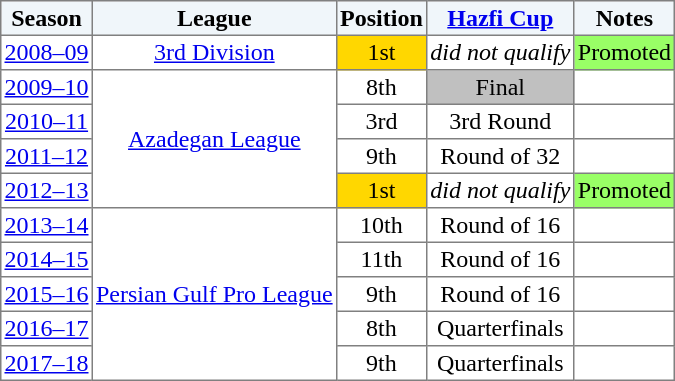<table border="1" cellpadding="2" style="border-collapse:collapse; text-align:center; font-size:normal;">
<tr style="background:#f0f6fa;">
<th>Season</th>
<th>League</th>
<th>Position</th>
<th><a href='#'>Hazfi Cup</a></th>
<th>Notes</th>
</tr>
<tr>
<td><a href='#'>2008–09</a></td>
<td><a href='#'>3rd Division</a></td>
<td bgcolor=gold>1st</td>
<td><em>did not qualify</em></td>
<td style="background:#9f6;">Promoted</td>
</tr>
<tr>
<td><a href='#'>2009–10</a></td>
<td rowspan="4"><a href='#'>Azadegan League</a></td>
<td>8th</td>
<td style="background:silver;">Final</td>
<td></td>
</tr>
<tr>
<td><a href='#'>2010–11</a></td>
<td>3rd</td>
<td>3rd Round</td>
<td></td>
</tr>
<tr>
<td><a href='#'>2011–12</a></td>
<td>9th</td>
<td>Round of 32</td>
<td></td>
</tr>
<tr>
<td><a href='#'>2012–13</a></td>
<td bgcolor=gold>1st</td>
<td><em>did not qualify</em></td>
<td style="background:#9f6;">Promoted</td>
</tr>
<tr>
<td><a href='#'>2013–14</a></td>
<td rowspan="5"><a href='#'>Persian Gulf Pro League</a></td>
<td>10th</td>
<td>Round of 16</td>
<td></td>
</tr>
<tr>
<td><a href='#'>2014–15</a></td>
<td>11th</td>
<td>Round of 16</td>
<td></td>
</tr>
<tr>
<td><a href='#'>2015–16</a></td>
<td>9th</td>
<td>Round of 16</td>
<td></td>
</tr>
<tr>
<td><a href='#'>2016–17</a></td>
<td>8th</td>
<td>Quarterfinals</td>
<td></td>
</tr>
<tr>
<td><a href='#'>2017–18</a></td>
<td>9th</td>
<td>Quarterfinals</td>
<td></td>
</tr>
</table>
